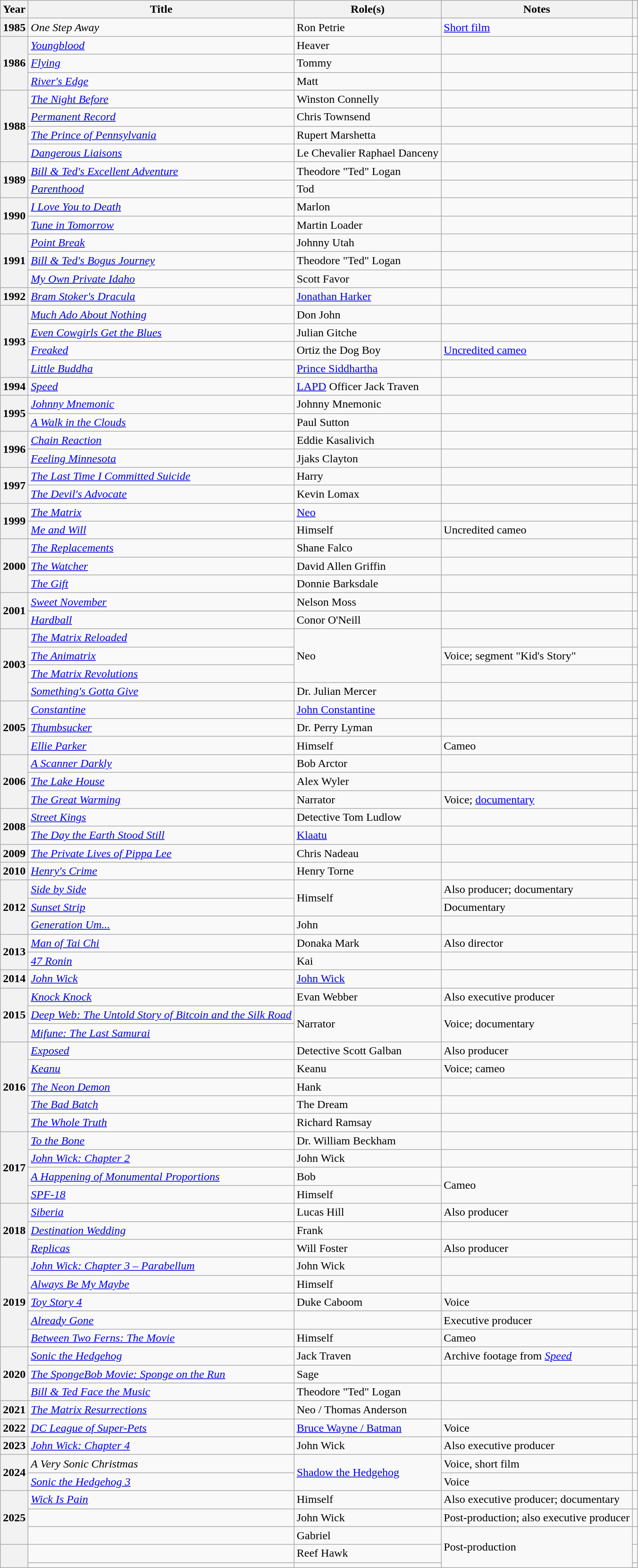<table class="wikitable plainrowheaders sortable" style="margin-right: 0;">
<tr>
<th scope="col">Year</th>
<th scope="col">Title</th>
<th scope="col">Role(s)</th>
<th scope="col" class="unsortable">Notes</th>
<th scope="col" class="unsortable"></th>
</tr>
<tr>
<th scope="row">1985</th>
<td><em>One Step Away</em></td>
<td>Ron Petrie</td>
<td><a href='#'>Short film</a></td>
<td style="text-align:center;"></td>
</tr>
<tr>
<th rowspan="3" scope="row">1986</th>
<td><em><a href='#'>Youngblood</a></em></td>
<td>Heaver</td>
<td></td>
<td style="text-align:center;"></td>
</tr>
<tr>
<td><em><a href='#'>Flying</a></em></td>
<td>Tommy</td>
<td></td>
<td style="text-align:center;"></td>
</tr>
<tr>
<td><em><a href='#'>River's Edge</a></em></td>
<td>Matt</td>
<td></td>
<td style="text-align:center;"></td>
</tr>
<tr>
<th rowspan="4" scope="row">1988</th>
<td data-sort-value="Night Before, The"><em><a href='#'>The Night Before</a></em></td>
<td>Winston Connelly</td>
<td></td>
<td style="text-align:center;"></td>
</tr>
<tr>
<td><em><a href='#'>Permanent Record</a></em></td>
<td>Chris Townsend</td>
<td></td>
<td style="text-align:center;"></td>
</tr>
<tr>
<td data-sort-value="Prince of Pennsylvania, The"><em><a href='#'>The Prince of Pennsylvania</a></em></td>
<td>Rupert Marshetta</td>
<td></td>
<td style="text-align:center;"></td>
</tr>
<tr>
<td><em><a href='#'>Dangerous Liaisons</a></em></td>
<td>Le Chevalier Raphael Danceny</td>
<td></td>
<td style="text-align:center;"></td>
</tr>
<tr>
<th rowspan="2" scope="row">1989</th>
<td><em><a href='#'>Bill & Ted's Excellent Adventure</a></em></td>
<td>Theodore "Ted" Logan</td>
<td></td>
<td style="text-align:center;"></td>
</tr>
<tr>
<td><em><a href='#'>Parenthood</a></em></td>
<td>Tod</td>
<td></td>
<td style="text-align:center;"></td>
</tr>
<tr>
<th rowspan="2" scope="row">1990</th>
<td><em><a href='#'>I Love You to Death</a></em></td>
<td>Marlon</td>
<td></td>
<td style="text-align:center;"></td>
</tr>
<tr>
<td><em><a href='#'>Tune in Tomorrow</a></em></td>
<td>Martin Loader</td>
<td></td>
<td style="text-align:center;"></td>
</tr>
<tr>
<th rowspan="3" scope="row">1991</th>
<td><em><a href='#'>Point Break</a></em></td>
<td>Johnny Utah</td>
<td></td>
<td style="text-align:center;"></td>
</tr>
<tr>
<td><em><a href='#'>Bill & Ted's Bogus Journey</a></em></td>
<td>Theodore "Ted" Logan</td>
<td></td>
<td style="text-align:center;"></td>
</tr>
<tr>
<td><em><a href='#'>My Own Private Idaho</a></em></td>
<td>Scott Favor</td>
<td></td>
<td style="text-align:center;"></td>
</tr>
<tr>
<th scope="row">1992</th>
<td><em><a href='#'>Bram Stoker's Dracula</a></em></td>
<td><a href='#'>Jonathan Harker</a></td>
<td></td>
<td style="text-align:center;"></td>
</tr>
<tr>
<th rowspan="4" scope="row">1993</th>
<td><em><a href='#'>Much Ado About Nothing</a></em></td>
<td>Don John</td>
<td></td>
<td style="text-align:center;"></td>
</tr>
<tr>
<td><em><a href='#'>Even Cowgirls Get the Blues</a></em></td>
<td>Julian Gitche</td>
<td></td>
<td style="text-align:center;"></td>
</tr>
<tr>
<td><em><a href='#'>Freaked</a></em></td>
<td>Ortiz the Dog Boy</td>
<td><a href='#'>Uncredited cameo</a></td>
<td style="text-align:center;"></td>
</tr>
<tr>
<td><em><a href='#'>Little Buddha</a></em></td>
<td><a href='#'>Prince Siddhartha</a></td>
<td></td>
<td style="text-align:center;"></td>
</tr>
<tr>
<th scope="row">1994</th>
<td><em><a href='#'>Speed</a></em></td>
<td><a href='#'>LAPD</a> Officer Jack Traven</td>
<td></td>
<td style="text-align:center;"></td>
</tr>
<tr>
<th rowspan="2" scope="row">1995</th>
<td><em><a href='#'>Johnny Mnemonic</a></em></td>
<td>Johnny Mnemonic</td>
<td></td>
<td style="text-align:center;"></td>
</tr>
<tr>
<td data-sort-value="Walk in the Clouds, A"><em><a href='#'>A Walk in the Clouds</a></em></td>
<td>Paul Sutton</td>
<td></td>
<td style="text-align:center;"></td>
</tr>
<tr>
<th rowspan="2" scope="row">1996</th>
<td><em><a href='#'>Chain Reaction</a></em></td>
<td>Eddie Kasalivich</td>
<td></td>
<td style="text-align:center;"></td>
</tr>
<tr>
<td><em><a href='#'>Feeling Minnesota</a></em></td>
<td>Jjaks Clayton</td>
<td></td>
<td style="text-align:center;"></td>
</tr>
<tr>
<th rowspan="2" scope="row">1997</th>
<td data-sort-value="Last Time I Committed Suicide, The"><em><a href='#'>The Last Time I Committed Suicide</a></em></td>
<td>Harry</td>
<td></td>
<td style="text-align:center;"></td>
</tr>
<tr>
<td data-sort-value="Devil's Advocate, The"><em><a href='#'>The Devil's Advocate</a></em></td>
<td>Kevin Lomax</td>
<td></td>
<td style="text-align:center;"></td>
</tr>
<tr>
<th rowspan="2" scope="row">1999</th>
<td data-sort-value="Matrix, The"><em><a href='#'>The Matrix</a></em></td>
<td><a href='#'>Neo</a></td>
<td></td>
<td style="text-align:center;"></td>
</tr>
<tr>
<td><em><a href='#'>Me and Will</a></em></td>
<td>Himself</td>
<td>Uncredited cameo</td>
<td style="text-align:center;"></td>
</tr>
<tr>
<th rowspan="3" scope="row">2000</th>
<td data-sort-value="Replacements, The"><em><a href='#'>The Replacements</a></em></td>
<td>Shane Falco</td>
<td></td>
<td style="text-align:center;"></td>
</tr>
<tr>
<td data-sort-value="Watcher, The"><em><a href='#'>The Watcher</a></em></td>
<td>David Allen Griffin</td>
<td></td>
<td style="text-align:center;"></td>
</tr>
<tr>
<td data-sort-value="Gift, The"><em><a href='#'>The Gift</a></em></td>
<td>Donnie Barksdale</td>
<td></td>
<td style="text-align:center;"></td>
</tr>
<tr>
<th rowspan="2" scope="row">2001</th>
<td><em><a href='#'>Sweet November</a></em></td>
<td>Nelson Moss</td>
<td></td>
<td style="text-align:center;"></td>
</tr>
<tr>
<td><em><a href='#'>Hardball</a></em></td>
<td>Conor O'Neill</td>
<td></td>
<td style="text-align:center;"></td>
</tr>
<tr>
<th rowspan="4" scope="row">2003</th>
<td data-sort-value="Matrix Reloaded, The"><em><a href='#'>The Matrix Reloaded</a></em></td>
<td rowspan="3">Neo</td>
<td></td>
<td style="text-align:center;"></td>
</tr>
<tr>
<td data-sort-value="Animatrix, The"><em><a href='#'>The Animatrix</a></em></td>
<td>Voice; segment "Kid's Story"</td>
<td style="text-align:center;"></td>
</tr>
<tr>
<td data-sort-value="Matrix Revolutions, The"><em><a href='#'>The Matrix Revolutions</a></em></td>
<td></td>
<td style="text-align:center;"></td>
</tr>
<tr>
<td><em><a href='#'>Something's Gotta Give</a></em></td>
<td>Dr. Julian Mercer</td>
<td></td>
<td style="text-align:center;"></td>
</tr>
<tr>
<th rowspan="3" scope="row">2005</th>
<td><em><a href='#'>Constantine</a></em></td>
<td><a href='#'>John Constantine</a></td>
<td></td>
<td style="text-align:center;"></td>
</tr>
<tr>
<td><em><a href='#'>Thumbsucker</a></em></td>
<td>Dr. Perry Lyman</td>
<td></td>
<td style="text-align:center;"></td>
</tr>
<tr>
<td><em><a href='#'>Ellie Parker</a></em></td>
<td>Himself</td>
<td>Cameo</td>
<td style="text-align:center;"></td>
</tr>
<tr>
<th rowspan="3" scope="row">2006</th>
<td data-sort-value="Scanner Darkly, A"><em><a href='#'>A Scanner Darkly</a></em></td>
<td>Bob Arctor</td>
<td></td>
<td style="text-align:center;"></td>
</tr>
<tr>
<td data-sort-value="Lake House, The"><em><a href='#'>The Lake House</a></em></td>
<td>Alex Wyler</td>
<td></td>
<td style="text-align:center;"></td>
</tr>
<tr>
<td data-sort-value="Great Warming, The"><em><a href='#'>The Great Warming</a></em></td>
<td>Narrator</td>
<td>Voice; <a href='#'>documentary</a></td>
<td style="text-align:center;"></td>
</tr>
<tr>
<th rowspan="2" scope="row">2008</th>
<td><em><a href='#'>Street Kings</a></em></td>
<td>Detective Tom Ludlow</td>
<td></td>
<td style="text-align:center;"></td>
</tr>
<tr>
<td data-sort-value="Day the Earth Stood Still, The"><em><a href='#'>The Day the Earth Stood Still</a></em></td>
<td><a href='#'>Klaatu</a></td>
<td></td>
<td style="text-align:center;"></td>
</tr>
<tr>
<th scope="row">2009</th>
<td data-sort-value="Private Lives of Pippa Lee, The"><em><a href='#'>The Private Lives of Pippa Lee</a></em></td>
<td>Chris Nadeau</td>
<td></td>
<td style="text-align:center;"></td>
</tr>
<tr>
<th scope="row">2010</th>
<td><em><a href='#'>Henry's Crime</a></em></td>
<td>Henry Torne</td>
<td></td>
<td style="text-align:center;"></td>
</tr>
<tr>
<th rowspan="3" scope="row">2012</th>
<td><em><a href='#'>Side by Side</a></em></td>
<td rowspan="2">Himself</td>
<td>Also producer; documentary</td>
<td style="text-align:center;"></td>
</tr>
<tr>
<td><em><a href='#'>Sunset Strip</a></em></td>
<td>Documentary</td>
<td style="text-align:center;"></td>
</tr>
<tr>
<td><em><a href='#'>Generation Um...</a></em></td>
<td>John</td>
<td></td>
<td style="text-align:center;"></td>
</tr>
<tr>
<th rowspan="2" scope="row">2013</th>
<td><em><a href='#'>Man of Tai Chi</a></em></td>
<td>Donaka Mark</td>
<td>Also director</td>
<td style="text-align:center;"></td>
</tr>
<tr>
<td><em><a href='#'>47 Ronin</a></em></td>
<td>Kai</td>
<td></td>
<td style="text-align:center;"></td>
</tr>
<tr>
<th scope="row">2014</th>
<td><em><a href='#'>John Wick</a></em></td>
<td><a href='#'>John Wick</a></td>
<td></td>
<td style="text-align:center;"></td>
</tr>
<tr>
<th rowspan="3" scope="row">2015</th>
<td><em><a href='#'>Knock Knock</a></em></td>
<td>Evan Webber</td>
<td>Also executive producer</td>
<td style="text-align:center;"></td>
</tr>
<tr>
<td><em><a href='#'>Deep Web: The Untold Story of Bitcoin and the Silk Road</a></em></td>
<td rowspan="2">Narrator</td>
<td rowspan="2">Voice; documentary</td>
<td style="text-align:center;"></td>
</tr>
<tr>
<td><em><a href='#'>Mifune: The Last Samurai</a></em></td>
<td style="text-align:center;"></td>
</tr>
<tr>
<th rowspan="5" scope="row">2016</th>
<td><em><a href='#'>Exposed</a></em></td>
<td>Detective Scott Galban</td>
<td>Also producer</td>
<td style="text-align:center;"></td>
</tr>
<tr>
<td><em><a href='#'>Keanu</a></em></td>
<td>Keanu</td>
<td>Voice; cameo</td>
<td style="text-align:center;"></td>
</tr>
<tr>
<td data-sort-value="Neon Demon, The"><em><a href='#'>The Neon Demon</a></em></td>
<td>Hank</td>
<td></td>
<td style="text-align:center;"></td>
</tr>
<tr>
<td data-sort-value="Bad Batch, The"><em><a href='#'>The Bad Batch</a></em></td>
<td>The Dream</td>
<td></td>
<td style="text-align:center;"></td>
</tr>
<tr>
<td data-sort-value="Whole Truth, The"><em><a href='#'>The Whole Truth</a></em></td>
<td>Richard Ramsay</td>
<td></td>
<td style="text-align:center;"></td>
</tr>
<tr>
<th rowspan="4" scope="row">2017</th>
<td><em><a href='#'>To the Bone</a></em></td>
<td>Dr. William Beckham</td>
<td></td>
<td style="text-align:center;"></td>
</tr>
<tr>
<td><em><a href='#'>John Wick: Chapter 2</a></em></td>
<td>John Wick</td>
<td></td>
<td style="text-align:center;"></td>
</tr>
<tr>
<td data-sort-value="Happening of Monumental Proportions, A"><em><a href='#'>A Happening of Monumental Proportions</a></em></td>
<td>Bob</td>
<td rowspan="2">Cameo</td>
<td style="text-align:center;"></td>
</tr>
<tr>
<td><em><a href='#'>SPF-18</a></em></td>
<td>Himself</td>
<td style="text-align:center;"></td>
</tr>
<tr>
<th rowspan="3" scope="row">2018</th>
<td><em><a href='#'>Siberia</a></em></td>
<td>Lucas Hill</td>
<td>Also producer</td>
<td style="text-align:center;"></td>
</tr>
<tr>
<td><em><a href='#'>Destination Wedding</a></em></td>
<td>Frank</td>
<td></td>
<td style="text-align:center;"></td>
</tr>
<tr>
<td><em><a href='#'>Replicas</a></em></td>
<td>Will Foster</td>
<td>Also producer</td>
<td style="text-align:center;"></td>
</tr>
<tr>
<th rowspan="5" scope="row">2019</th>
<td><em><a href='#'>John Wick: Chapter 3 – Parabellum</a></em></td>
<td>John Wick</td>
<td></td>
<td style="text-align:center;"></td>
</tr>
<tr>
<td><em><a href='#'>Always Be My Maybe</a></em></td>
<td>Himself</td>
<td></td>
<td style="text-align:center;"></td>
</tr>
<tr>
<td><em><a href='#'>Toy Story 4</a></em></td>
<td>Duke Caboom</td>
<td>Voice</td>
<td style="text-align:center;"></td>
</tr>
<tr>
<td><em><a href='#'>Already Gone</a></em></td>
<td></td>
<td>Executive producer</td>
<td style="text-align:center;"></td>
</tr>
<tr>
<td><em><a href='#'>Between Two Ferns: The Movie</a></em></td>
<td>Himself</td>
<td>Cameo</td>
<td style="text-align:center;"></td>
</tr>
<tr>
<th rowspan="3" scope="row">2020</th>
<td><em><a href='#'> Sonic the Hedgehog</a></em></td>
<td>Jack Traven</td>
<td>Archive footage from <em><a href='#'> Speed</a></em></td>
<td></td>
</tr>
<tr>
<td data-sort-value="SpongeBob Movie: Sponge on the Run, The"><em><a href='#'>The SpongeBob Movie: Sponge on the Run</a></em></td>
<td>Sage</td>
<td></td>
<td style="text-align:center;"></td>
</tr>
<tr>
<td><em><a href='#'>Bill & Ted Face the Music</a></em></td>
<td>Theodore "Ted" Logan</td>
<td></td>
<td style="text-align:center;"></td>
</tr>
<tr>
<th scope="row">2021</th>
<td data-sort-value="Matrix Resurrections, The"><em><a href='#'>The Matrix Resurrections</a></em></td>
<td>Neo / Thomas Anderson</td>
<td></td>
<td style="text-align:center;"></td>
</tr>
<tr>
<th scope="row">2022</th>
<td><em><a href='#'>DC League of Super-Pets</a></em></td>
<td><a href='#'>Bruce Wayne / Batman</a></td>
<td>Voice</td>
<td style="text-align:center;"></td>
</tr>
<tr>
<th scope="row">2023</th>
<td><em><a href='#'>John Wick: Chapter 4</a></em></td>
<td>John Wick</td>
<td>Also executive producer</td>
<td style="text-align:center;"></td>
</tr>
<tr>
<th rowspan="2" scope="row">2024</th>
<td data-sort-value="Very Sonic Christmas, A"><em>A Very Sonic Christmas</em></td>
<td rowspan="2"><a href='#'>Shadow the Hedgehog</a></td>
<td>Voice, short film</td>
<td style="text-align:center;"></td>
</tr>
<tr>
<td><em><a href='#'>Sonic the Hedgehog 3</a></em></td>
<td>Voice</td>
<td style="text-align:center;"></td>
</tr>
<tr>
<th rowspan="3" scope="row">2025</th>
<td><em><a href='#'>Wick Is Pain</a></em></td>
<td>Himself</td>
<td>Also executive producer; documentary</td>
<td style="text-align:center;"></td>
</tr>
<tr>
<td></td>
<td>John Wick</td>
<td>Post-production; also executive producer</td>
<td style="text-align:center;"></td>
</tr>
<tr>
<td></td>
<td>Gabriel</td>
<td rowspan="3">Post-production</td>
<td style="text-align:center;"></td>
</tr>
<tr>
<th rowspan="2" scope="row"></th>
<td></td>
<td>Reef Hawk</td>
<td style="text-align:center;"></td>
</tr>
<tr>
<td></td>
<td></td>
<td></td>
</tr>
</table>
